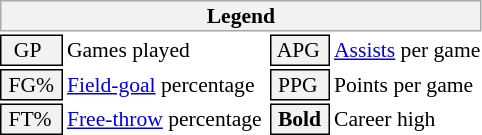<table class="toccolours" style="font-size: 90%; white-space: nowrap;">
<tr>
<th colspan="6" style="background:#f2f2f2; border:1px solid #aaa;">Legend</th>
</tr>
<tr>
<td style="background:#f2f2f2; border:1px solid black;">  GP</td>
<td>Games played</td>
<td style="background:#f2f2f2; border:1px solid black;"> APG </td>
<td><a href='#'>Assists</a> per game</td>
</tr>
<tr>
<td style="background:#f2f2f2; border:1px solid black;"> FG% </td>
<td style="padding-right: 8px"><a href='#'>Field-goal</a> percentage</td>
<td style="background:#f2f2f2; border:1px solid black;"> PPG </td>
<td>Points per game</td>
</tr>
<tr>
<td style="background:#f2f2f2; border:1px solid black;"> FT% </td>
<td><a href='#'>Free-throw</a> percentage</td>
<td style="background-color: #F2F2F2; border: 1px solid black"> <strong>Bold</strong> </td>
<td>Career high</td>
</tr>
</table>
